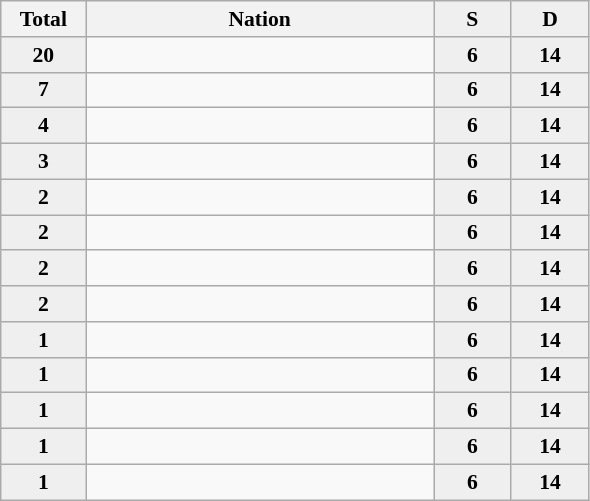<table class="wikitable" style="font-size:90%;">
<tr>
<th width=50>Total</th>
<th width=225>Nation</th>
<th width=45 style="background:#efefef"> S </th>
<th width=45 style="background:#efefef"> D </th>
</tr>
<tr align=center>
<td bgcolor=#efefef><strong>20</strong></td>
<td align=left></td>
<td bgcolor=#efefef><strong>6</strong></td>
<td bgcolor=#efefef><strong>14</strong></td>
</tr>
<tr align=center>
<td bgcolor=#efefef><strong>7</strong></td>
<td align=left></td>
<td bgcolor=#efefef><strong>6</strong></td>
<td bgcolor=#efefef><strong>14</strong></td>
</tr>
<tr align=center>
<td bgcolor=#efefef><strong>4</strong></td>
<td align=left></td>
<td bgcolor=#efefef><strong>6</strong></td>
<td bgcolor=#efefef><strong>14</strong></td>
</tr>
<tr align=center>
<td bgcolor=#efefef><strong>3</strong></td>
<td align=left></td>
<td bgcolor=#efefef><strong>6</strong></td>
<td bgcolor=#efefef><strong>14</strong></td>
</tr>
<tr align=center>
<td bgcolor=#efefef><strong>2</strong></td>
<td align=left></td>
<td bgcolor=#efefef><strong>6</strong></td>
<td bgcolor=#efefef><strong>14</strong></td>
</tr>
<tr align=center>
<td bgcolor=#efefef><strong>2</strong></td>
<td align=left></td>
<td bgcolor=#efefef><strong>6</strong></td>
<td bgcolor=#efefef><strong>14</strong></td>
</tr>
<tr align=center>
<td bgcolor=#efefef><strong>2</strong></td>
<td align=left></td>
<td bgcolor=#efefef><strong>6</strong></td>
<td bgcolor=#efefef><strong>14</strong></td>
</tr>
<tr align=center>
<td bgcolor=#efefef><strong>2</strong></td>
<td align=left></td>
<td bgcolor=#efefef><strong>6</strong></td>
<td bgcolor=#efefef><strong>14</strong></td>
</tr>
<tr align=center>
<td bgcolor=#efefef><strong>1</strong></td>
<td align=left></td>
<td bgcolor=#efefef><strong>6</strong></td>
<td bgcolor=#efefef><strong>14</strong></td>
</tr>
<tr align=center>
<td bgcolor=#efefef><strong>1</strong></td>
<td align=left></td>
<td bgcolor=#efefef><strong>6</strong></td>
<td bgcolor=#efefef><strong>14</strong></td>
</tr>
<tr align=center>
<td bgcolor=#efefef><strong>1</strong></td>
<td align=left></td>
<td bgcolor=#efefef><strong>6</strong></td>
<td bgcolor=#efefef><strong>14</strong></td>
</tr>
<tr align=center>
<td bgcolor=#efefef><strong>1</strong></td>
<td align=left></td>
<td bgcolor=#efefef><strong>6</strong></td>
<td bgcolor=#efefef><strong>14</strong></td>
</tr>
<tr align=center>
<td bgcolor=#efefef><strong>1</strong></td>
<td align=left></td>
<td bgcolor=#efefef><strong>6</strong></td>
<td bgcolor=#efefef><strong>14</strong></td>
</tr>
</table>
